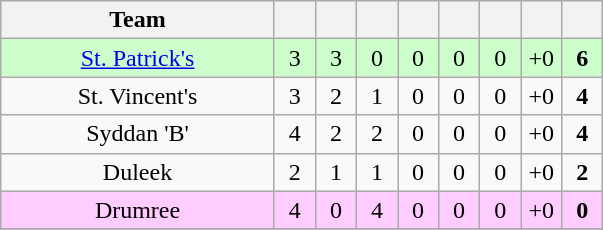<table class="wikitable" style="text-align:center">
<tr>
<th width="175">Team</th>
<th width="20"></th>
<th width="20"></th>
<th width="20"></th>
<th width="20"></th>
<th width="20"></th>
<th width="20"></th>
<th width="20"></th>
<th width="20"></th>
</tr>
<tr style="background:#cfc;">
<td><a href='#'>St. Patrick's</a></td>
<td>3</td>
<td>3</td>
<td>0</td>
<td>0</td>
<td>0</td>
<td>0</td>
<td>+0</td>
<td><strong>6</strong></td>
</tr>
<tr>
<td>St. Vincent's</td>
<td>3</td>
<td>2</td>
<td>1</td>
<td>0</td>
<td>0</td>
<td>0</td>
<td>+0</td>
<td><strong>4</strong></td>
</tr>
<tr>
<td>Syddan 'B'</td>
<td>4</td>
<td>2</td>
<td>2</td>
<td>0</td>
<td>0</td>
<td>0</td>
<td>+0</td>
<td><strong>4</strong></td>
</tr>
<tr>
<td>Duleek</td>
<td>2</td>
<td>1</td>
<td>1</td>
<td>0</td>
<td>0</td>
<td>0</td>
<td>+0</td>
<td><strong>2</strong></td>
</tr>
<tr style="background:#fcf;">
<td>Drumree</td>
<td>4</td>
<td>0</td>
<td>4</td>
<td>0</td>
<td>0</td>
<td>0</td>
<td>+0</td>
<td><strong>0</strong></td>
</tr>
<tr>
</tr>
</table>
